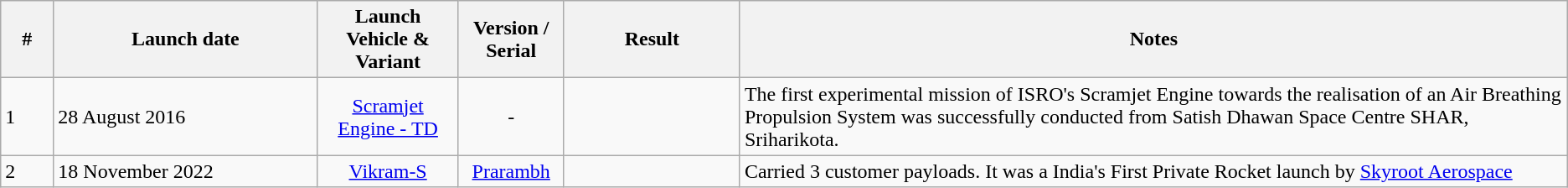<table class="wikitable sortable">
<tr>
<th style="width:3%;">#</th>
<th style="width:15%;">Launch date</th>
<th style="width:8%;">Launch Vehicle & Variant</th>
<th style="width:6%;">Version / <br>Serial <br></th>
<th style="width:10%;">Result</th>
<th style="width:47%;">Notes</th>
</tr>
<tr>
<td>1</td>
<td>28 August 2016</td>
<td align=center><a href='#'>Scramjet Engine - TD</a></td>
<td align=center>-</td>
<td></td>
<td>The first experimental mission of ISRO's Scramjet Engine towards the realisation of an Air Breathing Propulsion System was successfully conducted from Satish Dhawan Space Centre SHAR, Sriharikota.</td>
</tr>
<tr>
<td>2</td>
<td>18 November 2022</td>
<td align=center><a href='#'>Vikram-S</a></td>
<td align=center><a href='#'>Prarambh</a></td>
<td></td>
<td>Carried 3 customer payloads. It was a India's First Private Rocket launch by <a href='#'>Skyroot Aerospace</a></td>
</tr>
</table>
